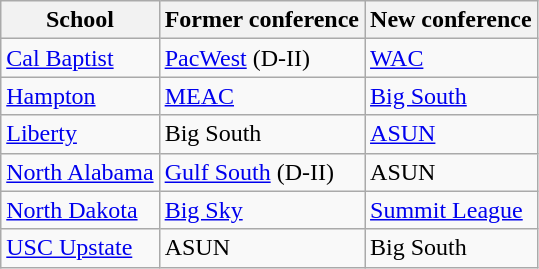<table class="wikitable source">
<tr>
<th>School</th>
<th>Former conference</th>
<th>New conference</th>
</tr>
<tr>
<td><a href='#'>Cal Baptist</a></td>
<td><a href='#'>PacWest</a> (D-II)</td>
<td><a href='#'>WAC</a></td>
</tr>
<tr>
<td><a href='#'>Hampton</a></td>
<td><a href='#'>MEAC</a></td>
<td><a href='#'>Big South</a></td>
</tr>
<tr>
<td><a href='#'>Liberty</a></td>
<td>Big South</td>
<td><a href='#'>ASUN</a></td>
</tr>
<tr>
<td><a href='#'>North Alabama</a></td>
<td><a href='#'>Gulf South</a> (D-II)</td>
<td>ASUN</td>
</tr>
<tr>
<td><a href='#'>North Dakota</a></td>
<td><a href='#'>Big Sky</a></td>
<td><a href='#'>Summit League</a></td>
</tr>
<tr>
<td><a href='#'>USC Upstate</a></td>
<td>ASUN</td>
<td>Big South</td>
</tr>
</table>
